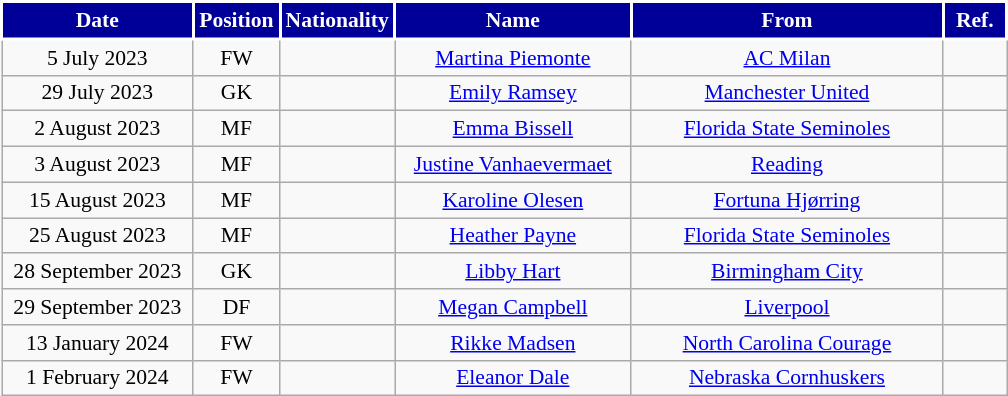<table class="wikitable" style="text-align:center; font-size:90%; ">
<tr>
<th style="background:#000099;color:white;border:2px solid #ffffff; width:120px;">Date</th>
<th style="background:#000099;color:white;border:2px solid #ffffff; width:50px;">Position</th>
<th style="background:#000099;color:white;border:2px solid #ffffff; width:50px;">Nationality</th>
<th style="background:#000099;color:white;border:2px solid #ffffff; width:150px;">Name</th>
<th style="background:#000099;color:white;border:2px solid #ffffff; width:200px;">From</th>
<th style="background:#000099;color:white;border:2px solid #ffffff; width:35px;">Ref.</th>
</tr>
<tr>
<td>5 July 2023</td>
<td>FW</td>
<td></td>
<td><a href='#'>Martina Piemonte</a></td>
<td> <a href='#'>AC Milan</a></td>
<td></td>
</tr>
<tr>
<td>29 July 2023</td>
<td>GK</td>
<td></td>
<td><a href='#'>Emily Ramsey</a></td>
<td> <a href='#'>Manchester United</a></td>
<td></td>
</tr>
<tr>
<td>2 August 2023</td>
<td>MF</td>
<td></td>
<td><a href='#'>Emma Bissell</a></td>
<td> <a href='#'>Florida State Seminoles</a></td>
<td></td>
</tr>
<tr>
<td>3 August 2023</td>
<td>MF</td>
<td></td>
<td><a href='#'>Justine Vanhaevermaet</a></td>
<td> <a href='#'>Reading</a></td>
<td></td>
</tr>
<tr>
<td>15 August 2023</td>
<td>MF</td>
<td></td>
<td><a href='#'>Karoline Olesen</a></td>
<td> <a href='#'>Fortuna Hjørring</a></td>
<td></td>
</tr>
<tr>
<td>25 August 2023</td>
<td>MF</td>
<td></td>
<td><a href='#'>Heather Payne</a></td>
<td> <a href='#'>Florida State Seminoles</a></td>
<td></td>
</tr>
<tr>
<td>28 September 2023</td>
<td>GK</td>
<td></td>
<td><a href='#'>Libby Hart</a></td>
<td> <a href='#'>Birmingham City</a></td>
<td></td>
</tr>
<tr>
<td>29 September 2023</td>
<td>DF</td>
<td></td>
<td><a href='#'>Megan Campbell</a></td>
<td> <a href='#'>Liverpool</a></td>
<td></td>
</tr>
<tr>
<td>13 January 2024</td>
<td>FW</td>
<td></td>
<td><a href='#'>Rikke Madsen</a></td>
<td> <a href='#'>North Carolina Courage</a></td>
<td></td>
</tr>
<tr>
<td>1 February 2024</td>
<td>FW</td>
<td></td>
<td><a href='#'>Eleanor Dale</a></td>
<td> <a href='#'>Nebraska Cornhuskers</a></td>
<td></td>
</tr>
</table>
